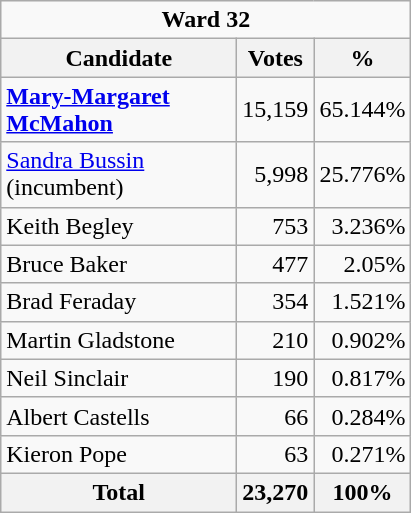<table class="wikitable">
<tr>
<td Colspan="3" align="center"><strong>Ward 32</strong></td>
</tr>
<tr>
<th bgcolor="#DDDDFF" width="150px">Candidate</th>
<th bgcolor="#DDDDFF">Votes</th>
<th bgcolor="#DDDDFF">%</th>
</tr>
<tr>
<td><strong><a href='#'>Mary-Margaret McMahon</a></strong></td>
<td align=right>15,159</td>
<td align=right>65.144%</td>
</tr>
<tr>
<td><a href='#'>Sandra Bussin</a> (incumbent)</td>
<td align=right>5,998</td>
<td align=right>25.776%</td>
</tr>
<tr>
<td>Keith Begley</td>
<td align=right>753</td>
<td align=right>3.236%</td>
</tr>
<tr>
<td>Bruce Baker</td>
<td align=right>477</td>
<td align=right>2.05%</td>
</tr>
<tr>
<td>Brad Feraday</td>
<td align=right>354</td>
<td align=right>1.521%</td>
</tr>
<tr>
<td>Martin Gladstone</td>
<td align=right>210</td>
<td align=right>0.902%</td>
</tr>
<tr>
<td>Neil Sinclair</td>
<td align=right>190</td>
<td align=right>0.817%</td>
</tr>
<tr>
<td>Albert Castells</td>
<td align=right>66</td>
<td align=right>0.284%</td>
</tr>
<tr>
<td>Kieron Pope</td>
<td align=right>63</td>
<td align=right>0.271%</td>
</tr>
<tr>
<th>Total</th>
<th align=right>23,270</th>
<th align=right>100%</th>
</tr>
</table>
